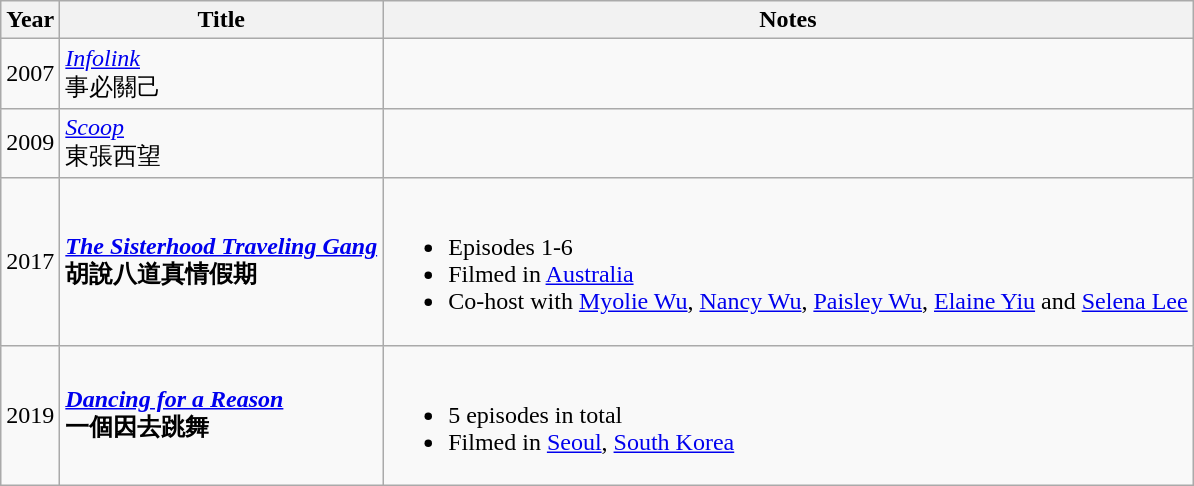<table class="wikitable sortable">
<tr>
<th>Year</th>
<th>Title</th>
<th class="unsortable">Notes</th>
</tr>
<tr>
<td>2007</td>
<td><em><a href='#'>Infolink</a></em> <br> 事必關己</td>
<td></td>
</tr>
<tr>
<td>2009</td>
<td><em><a href='#'>Scoop</a></em> <br> 東張西望</td>
<td></td>
</tr>
<tr>
<td>2017</td>
<td><strong><em><a href='#'>The Sisterhood Traveling Gang</a></em></strong> <br> <strong>胡說八道真情假期</strong></td>
<td><br><ul><li>Episodes 1-6</li><li>Filmed in <a href='#'>Australia</a></li><li>Co-host with <a href='#'>Myolie Wu</a>, <a href='#'>Nancy Wu</a>, <a href='#'>Paisley Wu</a>, <a href='#'>Elaine Yiu</a> and <a href='#'>Selena Lee</a></li></ul></td>
</tr>
<tr>
<td>2019</td>
<td><strong><em><a href='#'>Dancing for a Reason</a></em></strong> <br> <strong>一個因去跳舞</strong></td>
<td><br><ul><li>5 episodes in total</li><li>Filmed in <a href='#'>Seoul</a>, <a href='#'>South Korea</a></li></ul></td>
</tr>
</table>
